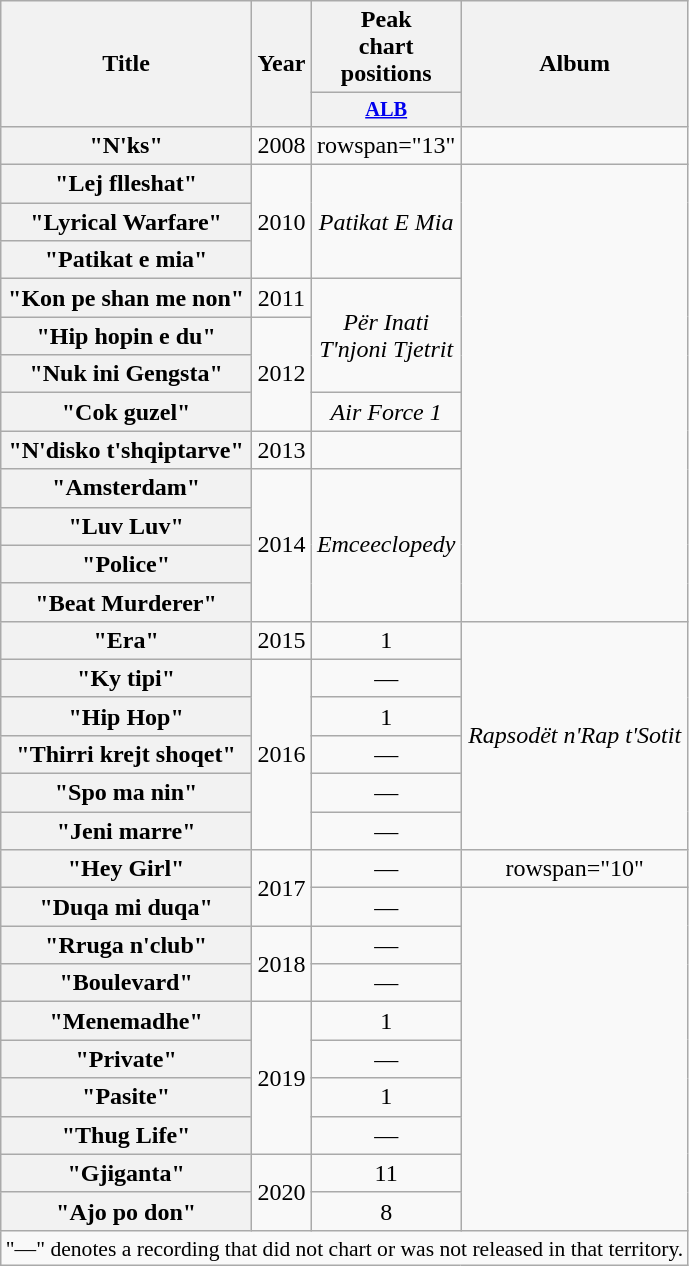<table class="wikitable plainrowheaders" style="text-align:center;">
<tr>
<th scope="col" rowspan="2">Title</th>
<th scope="col" rowspan="2">Year</th>
<th scope="col" colspan="1">Peak<br>chart<br>positions</th>
<th scope="col" rowspan="2">Album</th>
</tr>
<tr>
<th style="width:3em; font-size:85%;"><a href='#'>ALB</a><br></th>
</tr>
<tr>
<th scope="row">"N'ks"<br></th>
<td>2008</td>
<td>rowspan="13" </td>
<td></td>
</tr>
<tr>
<th scope="row">"Lej flleshat"</th>
<td rowspan="3">2010</td>
<td rowspan="3"><em>Patikat E Mia</em></td>
</tr>
<tr>
<th scope="row">"Lyrical Warfare"<br></th>
</tr>
<tr>
<th scope="row">"Patikat e mia"</th>
</tr>
<tr>
<th scope="row">"Kon pe shan me non"<br></th>
<td>2011</td>
<td rowspan="3"><em>Për Inati T'njoni Tjetrit</em></td>
</tr>
<tr>
<th scope="row">"Hip hopin e du"<br></th>
<td rowspan="3">2012</td>
</tr>
<tr>
<th scope="row">"Nuk ini Gengsta"<br></th>
</tr>
<tr>
<th scope="row">"Cok guzel"</th>
<td><em>Air Force 1</em></td>
</tr>
<tr>
<th scope="row">"N'disko t'shqiptarve"</th>
<td>2013</td>
<td></td>
</tr>
<tr>
<th scope="row">"Amsterdam"</th>
<td rowspan="4">2014</td>
<td rowspan="4"><em>Emceeclopedy</em></td>
</tr>
<tr>
<th scope="row">"Luv Luv"</th>
</tr>
<tr>
<th scope="row">"Police"</th>
</tr>
<tr>
<th scope="row">"Beat Murderer"<br></th>
</tr>
<tr>
<th scope="row">"Era"<br></th>
<td>2015</td>
<td>1</td>
<td rowspan="6"><em>Rapsodët n'Rap t'Sotit</em></td>
</tr>
<tr>
<th scope="row">"Ky tipi"<br></th>
<td rowspan="5">2016</td>
<td>—</td>
</tr>
<tr>
<th scope="row">"Hip Hop"<br></th>
<td>1</td>
</tr>
<tr>
<th scope="row">"Thirri krejt shoqet"<br></th>
<td>—</td>
</tr>
<tr>
<th scope="row">"Spo ma nin"<br></th>
<td>—</td>
</tr>
<tr>
<th scope="row">"Jeni marre"<br></th>
<td>—</td>
</tr>
<tr>
<th scope="row">"Hey Girl"<br></th>
<td rowspan="2">2017</td>
<td>—</td>
<td>rowspan="10" </td>
</tr>
<tr>
<th scope="row">"Duqa mi duqa"<br></th>
<td>—</td>
</tr>
<tr>
<th scope="row">"Rruga n'club"<br></th>
<td rowspan="2">2018</td>
<td>—</td>
</tr>
<tr>
<th scope="row">"Boulevard"</th>
<td>—</td>
</tr>
<tr>
<th scope="row">"Menemadhe"<br></th>
<td rowspan="4">2019</td>
<td>1</td>
</tr>
<tr>
<th scope="row">"Private"<br></th>
<td>—</td>
</tr>
<tr>
<th scope="row">"Pasite"<br></th>
<td>1</td>
</tr>
<tr>
<th scope="row">"Thug Life"<br></th>
<td>—</td>
</tr>
<tr>
<th scope="row">"Gjiganta"<br></th>
<td rowspan="2">2020</td>
<td>11</td>
</tr>
<tr>
<th scope="row">"Ajo po don"<br></th>
<td>8</td>
</tr>
<tr>
<td colspan="11" style="font-size:90%">"—" denotes a recording that did not chart or was not released in that territory.</td>
</tr>
</table>
